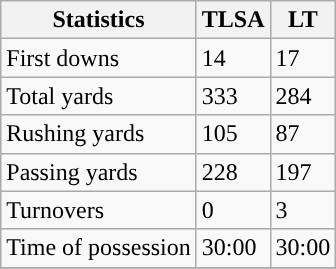<table class="wikitable" style="float: left;">
<tr>
<th>Statistics</th>
<th>TLSA</th>
<th>LT</th>
</tr>
<tr>
<td>First downs</td>
<td>14</td>
<td>17</td>
</tr>
<tr>
<td>Total yards</td>
<td>333</td>
<td>284</td>
</tr>
<tr>
<td>Rushing yards</td>
<td>105</td>
<td>87</td>
</tr>
<tr>
<td>Passing yards</td>
<td>228</td>
<td>197</td>
</tr>
<tr>
<td>Turnovers</td>
<td>0</td>
<td>3</td>
</tr>
<tr>
<td>Time of possession</td>
<td>30:00</td>
<td>30:00</td>
</tr>
<tr>
</tr>
</table>
